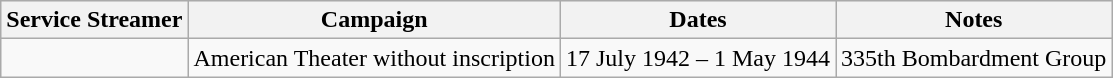<table class="wikitable">
<tr style="background:#efefef;">
<th>Service Streamer</th>
<th>Campaign</th>
<th>Dates</th>
<th>Notes</th>
</tr>
<tr>
<td></td>
<td>American Theater without inscription</td>
<td>17 July 1942 – 1 May 1944</td>
<td>335th Bombardment Group</td>
</tr>
</table>
